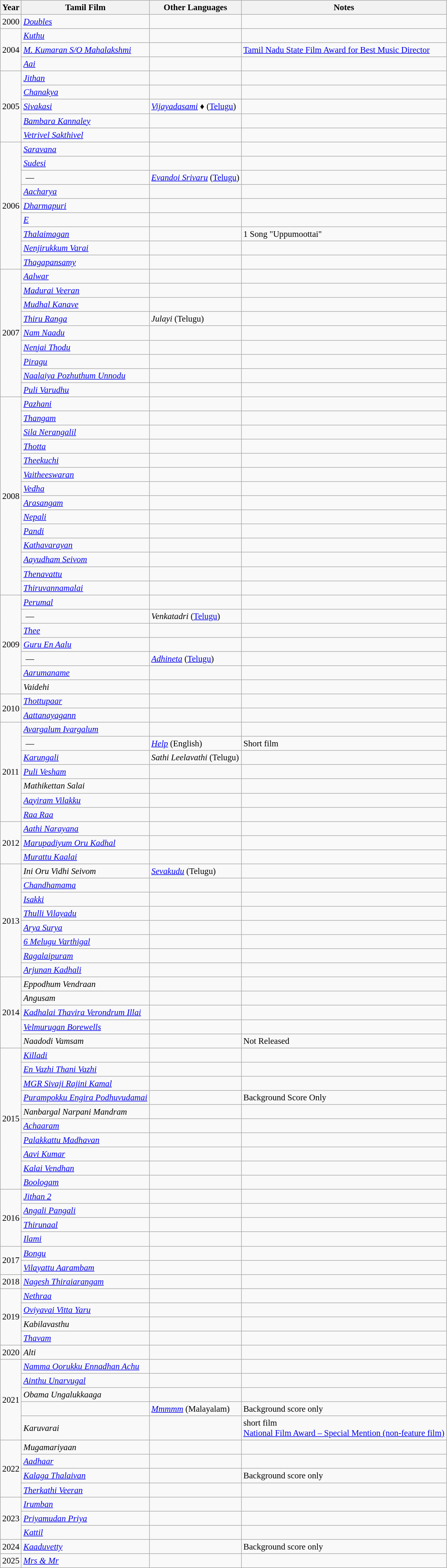<table class="wikitable" style="font-size: 95%;">
<tr>
<th>Year</th>
<th>Tamil Film</th>
<th>Other Languages</th>
<th>Notes</th>
</tr>
<tr>
<td rowspan="1">2000</td>
<td><em><a href='#'>Doubles</a></em></td>
<td></td>
<td></td>
</tr>
<tr>
<td rowspan="3">2004</td>
<td><em><a href='#'>Kuthu</a></em></td>
<td></td>
<td></td>
</tr>
<tr>
<td><em><a href='#'>M. Kumaran S/O Mahalakshmi</a></em></td>
<td></td>
<td><a href='#'>Tamil Nadu State Film Award for Best Music Director</a></td>
</tr>
<tr>
<td><em><a href='#'>Aai</a></em></td>
<td></td>
<td></td>
</tr>
<tr>
<td rowspan="5">2005</td>
<td><em><a href='#'>Jithan</a></em></td>
<td></td>
<td></td>
</tr>
<tr>
<td><em><a href='#'>Chanakya</a></em></td>
<td></td>
<td></td>
</tr>
<tr>
<td><em><a href='#'>Sivakasi</a></em></td>
<td><em><a href='#'>Vijayadasami</a></em>  ♦ (<a href='#'>Telugu</a>)</td>
<td></td>
</tr>
<tr>
<td><em><a href='#'>Bambara Kannaley</a></em></td>
<td></td>
<td></td>
</tr>
<tr>
<td><em><a href='#'>Vetrivel Sakthivel</a></em></td>
<td></td>
<td></td>
</tr>
<tr>
<td rowspan="9">2006</td>
<td><em><a href='#'>Saravana</a></em></td>
<td></td>
<td></td>
</tr>
<tr>
<td><em><a href='#'>Sudesi</a></em></td>
<td></td>
<td></td>
</tr>
<tr>
<td> —</td>
<td><em><a href='#'>Evandoi Srivaru</a></em> (<a href='#'>Telugu</a>)</td>
<td></td>
</tr>
<tr>
<td><em><a href='#'>Aacharya</a></em></td>
<td></td>
<td></td>
</tr>
<tr>
<td><em><a href='#'>Dharmapuri</a></em></td>
<td></td>
<td></td>
</tr>
<tr>
<td><em><a href='#'>E</a></em></td>
<td></td>
<td></td>
</tr>
<tr>
<td><em><a href='#'>Thalaimagan</a></em></td>
<td></td>
<td>1 Song "Uppumoottai"</td>
</tr>
<tr>
<td><em><a href='#'>Nenjirukkum Varai</a></em></td>
<td></td>
<td></td>
</tr>
<tr>
<td><em><a href='#'>Thagapansamy</a></em></td>
<td></td>
<td></td>
</tr>
<tr>
<td rowspan="9">2007</td>
<td><em><a href='#'>Aalwar</a></em></td>
<td></td>
<td></td>
</tr>
<tr>
<td><em><a href='#'>Madurai Veeran</a></em></td>
<td></td>
<td></td>
</tr>
<tr>
<td><em><a href='#'>Mudhal Kanave</a></em></td>
<td></td>
<td></td>
</tr>
<tr>
<td><em><a href='#'>Thiru Ranga</a></em></td>
<td><em>Julayi</em> (Telugu)</td>
<td></td>
</tr>
<tr>
<td><em><a href='#'>Nam Naadu</a></em></td>
<td></td>
<td></td>
</tr>
<tr>
<td><em><a href='#'>Nenjai Thodu</a></em></td>
<td></td>
<td></td>
</tr>
<tr>
<td><em><a href='#'>Piragu</a></em></td>
<td></td>
<td></td>
</tr>
<tr>
<td><em><a href='#'>Naalaiya Pozhuthum Unnodu</a></em></td>
<td></td>
<td></td>
</tr>
<tr>
<td><em><a href='#'>Puli Varudhu</a></em></td>
<td></td>
<td></td>
</tr>
<tr>
<td rowspan="14">2008</td>
<td><em><a href='#'>Pazhani</a></em></td>
<td></td>
<td></td>
</tr>
<tr>
<td><em><a href='#'>Thangam</a></em></td>
<td></td>
<td></td>
</tr>
<tr>
<td><em><a href='#'>Sila Nerangalil</a></em></td>
<td></td>
<td></td>
</tr>
<tr>
<td><em><a href='#'>Thotta</a></em></td>
<td></td>
<td></td>
</tr>
<tr>
<td><em><a href='#'>Theekuchi</a></em></td>
<td></td>
<td></td>
</tr>
<tr>
<td><em><a href='#'>Vaitheeswaran</a></em></td>
<td></td>
<td></td>
</tr>
<tr>
<td><em><a href='#'>Vedha</a></em></td>
<td></td>
<td></td>
</tr>
<tr>
<td><em><a href='#'>Arasangam</a></em></td>
<td></td>
<td></td>
</tr>
<tr>
<td><em><a href='#'>Nepali</a></em></td>
<td></td>
<td></td>
</tr>
<tr>
<td><em><a href='#'>Pandi</a></em></td>
<td></td>
<td></td>
</tr>
<tr>
<td><em><a href='#'>Kathavarayan</a></em></td>
<td></td>
<td></td>
</tr>
<tr>
<td><em><a href='#'>Aayudham Seivom</a></em></td>
<td></td>
<td></td>
</tr>
<tr>
<td><em><a href='#'>Thenavattu</a></em></td>
<td></td>
<td></td>
</tr>
<tr>
<td><em><a href='#'>Thiruvannamalai</a></em></td>
<td></td>
<td></td>
</tr>
<tr>
<td rowspan="7">2009</td>
<td><em><a href='#'>Perumal</a></em></td>
<td></td>
<td></td>
</tr>
<tr>
<td> —</td>
<td><em>Venkatadri</em> (<a href='#'>Telugu</a>)</td>
<td></td>
</tr>
<tr>
<td><em><a href='#'>Thee</a></em></td>
<td></td>
<td></td>
</tr>
<tr>
<td><em><a href='#'>Guru En Aalu</a></em></td>
<td></td>
<td></td>
</tr>
<tr>
<td> —</td>
<td><em><a href='#'>Adhineta</a></em> (<a href='#'>Telugu</a>)</td>
<td></td>
</tr>
<tr>
<td><em><a href='#'>Aarumaname</a></em></td>
<td></td>
<td></td>
</tr>
<tr>
<td><em>Vaidehi</em></td>
<td></td>
<td></td>
</tr>
<tr>
<td rowspan="2">2010</td>
<td><em><a href='#'>Thottupaar</a></em></td>
<td></td>
<td></td>
</tr>
<tr>
<td><em><a href='#'>Aattanayagann</a></em></td>
<td></td>
<td></td>
</tr>
<tr>
<td rowspan="7">2011</td>
<td><em><a href='#'>Avargalum Ivargalum</a></em></td>
<td></td>
<td></td>
</tr>
<tr>
<td> —</td>
<td><em><a href='#'>Help</a></em> (English)</td>
<td>Short film</td>
</tr>
<tr>
<td><em><a href='#'>Karungali</a></em></td>
<td><em>Sathi Leelavathi</em> (Telugu)</td>
<td></td>
</tr>
<tr>
<td><em><a href='#'>Puli Vesham</a></em></td>
<td></td>
<td></td>
</tr>
<tr>
<td><em>Mathikettan Salai</em></td>
<td></td>
<td></td>
</tr>
<tr>
<td><em><a href='#'>Aayiram Vilakku</a></em></td>
<td></td>
<td></td>
</tr>
<tr>
<td><em><a href='#'>Raa Raa</a></em></td>
<td></td>
<td></td>
</tr>
<tr>
<td rowspan="3">2012</td>
<td><em><a href='#'>Aathi Narayana</a></em></td>
<td></td>
<td></td>
</tr>
<tr>
<td><em><a href='#'>Marupadiyum Oru Kadhal</a></em></td>
<td></td>
<td></td>
</tr>
<tr>
<td><em><a href='#'>Murattu Kaalai</a></em></td>
<td></td>
<td></td>
</tr>
<tr>
<td rowspan="8">2013</td>
<td><em>Ini Oru Vidhi Seivom</em></td>
<td><em><a href='#'>Sevakudu</a></em> (Telugu)</td>
<td></td>
</tr>
<tr>
<td><em><a href='#'>Chandhamama</a></em></td>
<td></td>
<td></td>
</tr>
<tr>
<td><em><a href='#'>Isakki</a></em></td>
<td></td>
<td></td>
</tr>
<tr>
<td><em><a href='#'>Thulli Vilayadu</a></em></td>
<td></td>
<td></td>
</tr>
<tr>
<td><em><a href='#'>Arya Surya</a></em></td>
<td></td>
<td></td>
</tr>
<tr>
<td><em><a href='#'>6 Melugu Varthigal</a></em></td>
<td></td>
<td></td>
</tr>
<tr>
<td><em><a href='#'>Ragalaipuram</a></em></td>
<td></td>
<td></td>
</tr>
<tr>
<td><em><a href='#'>Arjunan Kadhali</a></em></td>
<td></td>
<td></td>
</tr>
<tr>
<td rowspan="5">2014</td>
<td><em>Eppodhum Vendraan</em></td>
<td></td>
<td></td>
</tr>
<tr>
<td><em>Angusam</em></td>
<td></td>
<td></td>
</tr>
<tr>
<td><em><a href='#'>Kadhalai Thavira Verondrum Illai</a></em></td>
<td></td>
<td></td>
</tr>
<tr>
<td><em><a href='#'>Velmurugan Borewells</a></em></td>
<td></td>
<td></td>
</tr>
<tr>
<td><em>Naadodi Vamsam</em></td>
<td></td>
<td>Not Released</td>
</tr>
<tr>
<td rowspan="10">2015</td>
<td><em><a href='#'>Killadi</a></em></td>
<td></td>
<td></td>
</tr>
<tr>
<td><em><a href='#'>En Vazhi Thani Vazhi</a></em></td>
<td></td>
<td></td>
</tr>
<tr>
<td><em><a href='#'>MGR Sivaji Rajini Kamal</a></em></td>
<td></td>
<td></td>
</tr>
<tr>
<td><em><a href='#'>Purampokku Engira Podhuvudamai</a></em></td>
<td></td>
<td>Background Score Only</td>
</tr>
<tr>
<td><em>Nanbargal Narpani Mandram</em></td>
<td></td>
<td></td>
</tr>
<tr>
<td><em><a href='#'>Achaaram</a></em></td>
<td></td>
<td></td>
</tr>
<tr>
<td><em><a href='#'>Palakkattu Madhavan</a></em></td>
<td></td>
<td></td>
</tr>
<tr>
<td><em><a href='#'>Aavi Kumar</a></em></td>
<td></td>
<td></td>
</tr>
<tr>
<td><em><a href='#'>Kalai Vendhan</a></em></td>
<td></td>
<td></td>
</tr>
<tr>
<td><em><a href='#'>Boologam</a></em></td>
<td></td>
<td></td>
</tr>
<tr>
<td rowspan="4">2016</td>
<td><em><a href='#'>Jithan 2</a></em></td>
<td></td>
<td></td>
</tr>
<tr>
<td><em><a href='#'>Angali Pangali</a></em></td>
<td></td>
<td></td>
</tr>
<tr>
<td><em><a href='#'>Thirunaal</a></em></td>
<td></td>
<td></td>
</tr>
<tr>
<td><em><a href='#'>Ilami</a></em></td>
<td></td>
<td></td>
</tr>
<tr>
<td rowspan="2">2017</td>
<td><em><a href='#'>Bongu</a></em></td>
<td></td>
<td></td>
</tr>
<tr>
<td><em><a href='#'>Vilayattu Aarambam</a></em></td>
<td></td>
<td></td>
</tr>
<tr>
<td rowspan="1">2018</td>
<td><em><a href='#'>Nagesh Thiraiarangam</a></em></td>
<td></td>
<td></td>
</tr>
<tr>
<td rowspan="4">2019</td>
<td><em><a href='#'>Nethraa</a></em></td>
<td></td>
<td></td>
</tr>
<tr>
<td><em><a href='#'>Oviyavai Vitta Yaru</a></em></td>
<td></td>
<td></td>
</tr>
<tr>
<td><em>Kabilavasthu</em></td>
<td></td>
<td></td>
</tr>
<tr>
<td><em><a href='#'>Thavam</a></em></td>
<td></td>
<td></td>
</tr>
<tr>
<td>2020</td>
<td><em>Alti</em></td>
<td></td>
<td></td>
</tr>
<tr>
<td rowspan="5">2021</td>
<td><em><a href='#'>Namma Oorukku Ennadhan Achu</a></em></td>
<td></td>
<td></td>
</tr>
<tr>
<td><em><a href='#'>Ainthu Unarvugal</a></em></td>
<td></td>
<td></td>
</tr>
<tr>
<td><em>Obama Ungalukkaaga</em></td>
<td></td>
<td></td>
</tr>
<tr>
<td></td>
<td><em><a href='#'>Mmmmm</a></em> (Malayalam)</td>
<td>Background score only</td>
</tr>
<tr>
<td><em>Karuvarai</em></td>
<td></td>
<td>short film<br><a href='#'>National Film Award – Special Mention (non-feature film)</a></td>
</tr>
<tr>
<td rowspan=4>2022</td>
<td><em>Mugamariyaan</em></td>
<td></td>
<td></td>
</tr>
<tr>
<td><em><a href='#'>Aadhaar</a></em></td>
<td></td>
<td></td>
</tr>
<tr>
<td><em><a href='#'>Kalaga Thalaivan</a></em></td>
<td></td>
<td>Background score only</td>
</tr>
<tr>
<td><em><a href='#'>Therkathi Veeran</a></em></td>
<td></td>
<td></td>
</tr>
<tr>
<td rowspan=3>2023</td>
<td><em><a href='#'>Irumban</a></em></td>
<td></td>
</tr>
<tr>
<td><em><a href='#'>Priyamudan Priya</a></em></td>
<td></td>
<td></td>
</tr>
<tr>
<td><em><a href='#'>Kattil</a></em></td>
<td></td>
<td></td>
</tr>
<tr>
<td>2024</td>
<td><em><a href='#'>Kaaduvetty</a></em></td>
<td></td>
<td>Background score only</td>
</tr>
<tr>
<td>2025</td>
<td><em><a href='#'>Mrs & Mr</a></em></td>
<td></td>
<td></td>
</tr>
</table>
